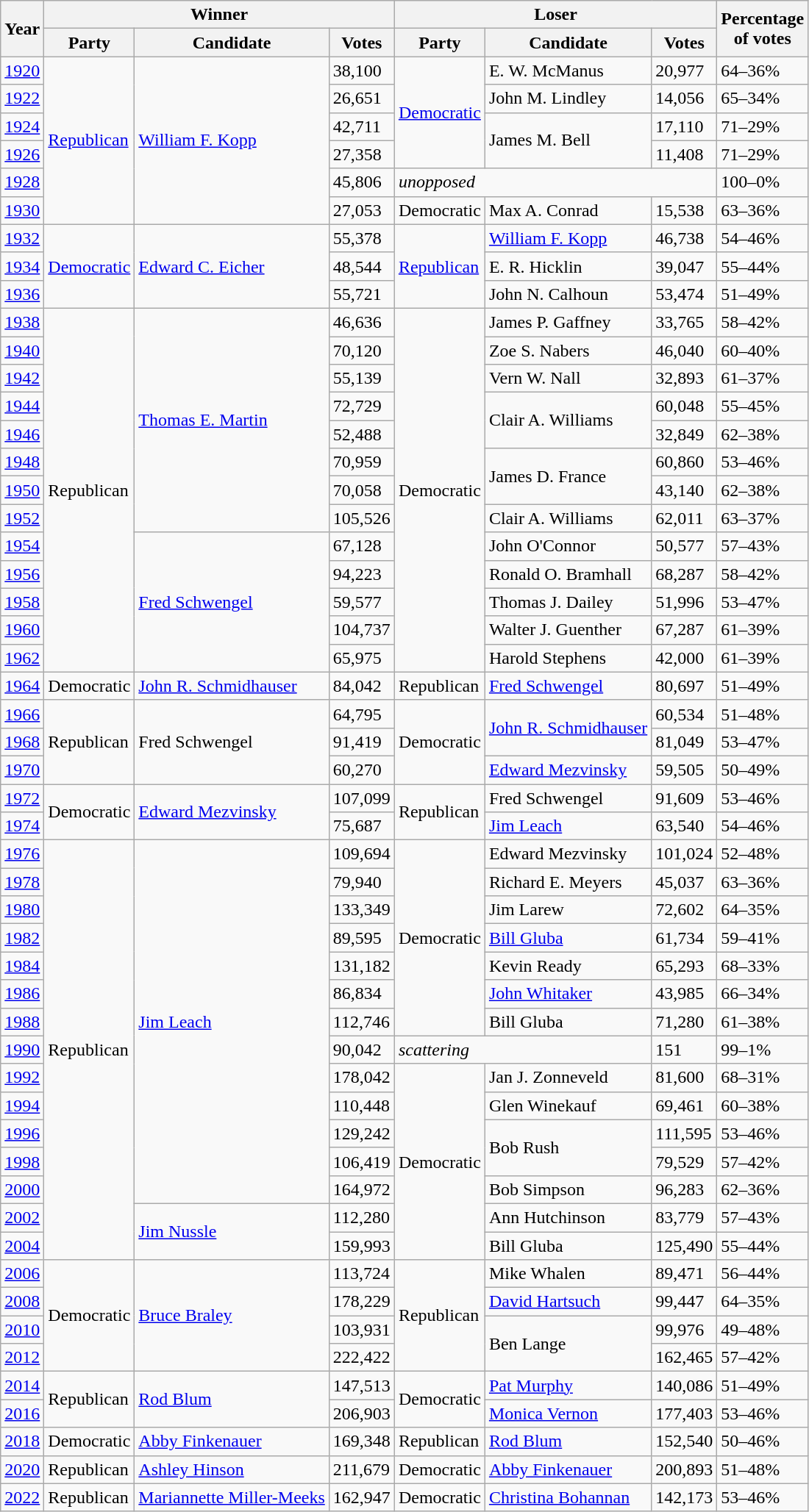<table class=wikitable>
<tr>
<th rowspan=2>Year</th>
<th colspan=3>Winner</th>
<th colspan=3>Loser</th>
<th rowspan=2>Percentage<br>of votes</th>
</tr>
<tr>
<th>Party</th>
<th>Candidate</th>
<th>Votes</th>
<th>Party</th>
<th>Candidate</th>
<th>Votes</th>
</tr>
<tr>
<td><a href='#'>1920</a></td>
<td rowspan=6 ><a href='#'>Republican</a></td>
<td rowspan=6><a href='#'>William F. Kopp</a></td>
<td>38,100</td>
<td rowspan=4 ><a href='#'>Democratic</a></td>
<td>E. W. McManus</td>
<td>20,977</td>
<td>64–36%</td>
</tr>
<tr>
<td><a href='#'>1922</a></td>
<td>26,651</td>
<td>John M. Lindley</td>
<td>14,056</td>
<td>65–34%</td>
</tr>
<tr>
<td><a href='#'>1924</a></td>
<td>42,711</td>
<td rowspan=2>James M. Bell</td>
<td>17,110</td>
<td>71–29%</td>
</tr>
<tr>
<td><a href='#'>1926</a></td>
<td>27,358</td>
<td>11,408</td>
<td>71–29%</td>
</tr>
<tr>
<td><a href='#'>1928</a></td>
<td>45,806</td>
<td colspan=3><em>unopposed</em></td>
<td>100–0%</td>
</tr>
<tr>
<td><a href='#'>1930</a></td>
<td>27,053</td>
<td>Democratic</td>
<td>Max A. Conrad</td>
<td>15,538</td>
<td>63–36%</td>
</tr>
<tr>
<td><a href='#'>1932</a></td>
<td rowspan=3 ><a href='#'>Democratic</a></td>
<td rowspan=3><a href='#'>Edward C. Eicher</a></td>
<td>55,378</td>
<td rowspan=3 ><a href='#'>Republican</a></td>
<td><a href='#'>William F. Kopp</a></td>
<td>46,738</td>
<td>54–46%</td>
</tr>
<tr>
<td><a href='#'>1934</a></td>
<td>48,544</td>
<td>E. R. Hicklin</td>
<td>39,047</td>
<td>55–44%</td>
</tr>
<tr>
<td><a href='#'>1936</a></td>
<td>55,721</td>
<td>John N. Calhoun</td>
<td>53,474</td>
<td>51–49%</td>
</tr>
<tr>
<td><a href='#'>1938</a></td>
<td rowspan=13 >Republican</td>
<td rowspan=8><a href='#'>Thomas E. Martin</a></td>
<td>46,636</td>
<td rowspan=13 >Democratic</td>
<td>James P. Gaffney</td>
<td>33,765</td>
<td>58–42%</td>
</tr>
<tr>
<td><a href='#'>1940</a></td>
<td>70,120</td>
<td>Zoe S. Nabers</td>
<td>46,040</td>
<td>60–40%</td>
</tr>
<tr>
<td><a href='#'>1942</a></td>
<td>55,139</td>
<td>Vern W. Nall</td>
<td>32,893</td>
<td>61–37%</td>
</tr>
<tr>
<td><a href='#'>1944</a></td>
<td>72,729</td>
<td rowspan=2>Clair A. Williams</td>
<td>60,048</td>
<td>55–45%</td>
</tr>
<tr>
<td><a href='#'>1946</a></td>
<td>52,488</td>
<td>32,849</td>
<td>62–38%</td>
</tr>
<tr>
<td><a href='#'>1948</a></td>
<td>70,959</td>
<td rowspan=2>James D. France</td>
<td>60,860</td>
<td>53–46%</td>
</tr>
<tr>
<td><a href='#'>1950</a></td>
<td>70,058</td>
<td>43,140</td>
<td>62–38%</td>
</tr>
<tr>
<td><a href='#'>1952</a></td>
<td>105,526</td>
<td>Clair A. Williams</td>
<td>62,011</td>
<td>63–37%</td>
</tr>
<tr>
<td><a href='#'>1954</a></td>
<td rowspan=5><a href='#'>Fred Schwengel</a></td>
<td>67,128</td>
<td>John O'Connor</td>
<td>50,577</td>
<td>57–43%</td>
</tr>
<tr>
<td><a href='#'>1956</a></td>
<td>94,223</td>
<td>Ronald O. Bramhall</td>
<td>68,287</td>
<td>58–42%</td>
</tr>
<tr>
<td><a href='#'>1958</a></td>
<td>59,577</td>
<td>Thomas J. Dailey</td>
<td>51,996</td>
<td>53–47%</td>
</tr>
<tr>
<td><a href='#'>1960</a></td>
<td>104,737</td>
<td>Walter J. Guenther</td>
<td>67,287</td>
<td>61–39%</td>
</tr>
<tr>
<td><a href='#'>1962</a></td>
<td>65,975</td>
<td>Harold Stephens</td>
<td>42,000</td>
<td>61–39%</td>
</tr>
<tr>
<td><a href='#'>1964</a></td>
<td>Democratic</td>
<td><a href='#'>John R. Schmidhauser</a></td>
<td>84,042</td>
<td>Republican</td>
<td><a href='#'>Fred Schwengel</a></td>
<td>80,697</td>
<td>51–49%</td>
</tr>
<tr>
<td><a href='#'>1966</a></td>
<td rowspan=3 >Republican</td>
<td rowspan=3>Fred Schwengel</td>
<td>64,795</td>
<td rowspan=3 >Democratic</td>
<td rowspan=2><a href='#'>John R. Schmidhauser</a></td>
<td>60,534</td>
<td>51–48%</td>
</tr>
<tr>
<td><a href='#'>1968</a></td>
<td>91,419</td>
<td>81,049</td>
<td>53–47%</td>
</tr>
<tr>
<td><a href='#'>1970</a></td>
<td>60,270</td>
<td><a href='#'>Edward Mezvinsky</a></td>
<td>59,505</td>
<td>50–49%</td>
</tr>
<tr>
<td><a href='#'>1972</a></td>
<td rowspan=2 >Democratic</td>
<td rowspan=2><a href='#'>Edward Mezvinsky</a></td>
<td>107,099</td>
<td rowspan=2 >Republican</td>
<td>Fred Schwengel</td>
<td>91,609</td>
<td>53–46%</td>
</tr>
<tr>
<td><a href='#'>1974</a></td>
<td>75,687</td>
<td><a href='#'>Jim Leach</a></td>
<td>63,540</td>
<td>54–46%</td>
</tr>
<tr>
<td><a href='#'>1976</a></td>
<td rowspan=15 >Republican</td>
<td rowspan=13><a href='#'>Jim Leach</a></td>
<td>109,694</td>
<td rowspan=7 >Democratic</td>
<td>Edward Mezvinsky</td>
<td>101,024</td>
<td>52–48%</td>
</tr>
<tr>
<td><a href='#'>1978</a></td>
<td>79,940</td>
<td>Richard E. Meyers</td>
<td>45,037</td>
<td>63–36%</td>
</tr>
<tr>
<td><a href='#'>1980</a></td>
<td>133,349</td>
<td>Jim Larew</td>
<td>72,602</td>
<td>64–35%</td>
</tr>
<tr>
<td><a href='#'>1982</a></td>
<td>89,595</td>
<td><a href='#'>Bill Gluba</a></td>
<td>61,734</td>
<td>59–41%</td>
</tr>
<tr>
<td><a href='#'>1984</a></td>
<td>131,182</td>
<td>Kevin Ready</td>
<td>65,293</td>
<td>68–33%</td>
</tr>
<tr>
<td><a href='#'>1986</a></td>
<td>86,834</td>
<td><a href='#'>John Whitaker</a></td>
<td>43,985</td>
<td>66–34%</td>
</tr>
<tr>
<td><a href='#'>1988</a></td>
<td>112,746</td>
<td>Bill Gluba</td>
<td>71,280</td>
<td>61–38%</td>
</tr>
<tr>
<td><a href='#'>1990</a></td>
<td>90,042</td>
<td colspan=2><em>scattering</em></td>
<td>151</td>
<td>99–1%</td>
</tr>
<tr>
<td><a href='#'>1992</a></td>
<td>178,042</td>
<td rowspan=7 >Democratic</td>
<td>Jan J. Zonneveld</td>
<td>81,600</td>
<td>68–31%</td>
</tr>
<tr>
<td><a href='#'>1994</a></td>
<td>110,448</td>
<td>Glen Winekauf</td>
<td>69,461</td>
<td>60–38%</td>
</tr>
<tr>
<td><a href='#'>1996</a></td>
<td>129,242</td>
<td rowspan=2>Bob Rush</td>
<td>111,595</td>
<td>53–46%</td>
</tr>
<tr>
<td><a href='#'>1998</a></td>
<td>106,419</td>
<td>79,529</td>
<td>57–42%</td>
</tr>
<tr>
<td><a href='#'>2000</a></td>
<td>164,972</td>
<td>Bob Simpson</td>
<td>96,283</td>
<td>62–36%</td>
</tr>
<tr>
<td><a href='#'>2002</a></td>
<td rowspan=2><a href='#'>Jim Nussle</a></td>
<td>112,280</td>
<td>Ann Hutchinson</td>
<td>83,779</td>
<td>57–43%</td>
</tr>
<tr>
<td><a href='#'>2004</a></td>
<td>159,993</td>
<td>Bill Gluba</td>
<td>125,490</td>
<td>55–44%</td>
</tr>
<tr>
<td><a href='#'>2006</a></td>
<td rowspan=4 >Democratic</td>
<td rowspan=4><a href='#'>Bruce Braley</a></td>
<td>113,724</td>
<td rowspan=4 >Republican</td>
<td>Mike Whalen</td>
<td>89,471</td>
<td>56–44%</td>
</tr>
<tr>
<td><a href='#'>2008</a></td>
<td>178,229</td>
<td><a href='#'>David Hartsuch</a></td>
<td>99,447</td>
<td>64–35%</td>
</tr>
<tr>
<td><a href='#'>2010</a></td>
<td>103,931</td>
<td rowspan=2>Ben Lange</td>
<td>99,976</td>
<td>49–48%</td>
</tr>
<tr>
<td><a href='#'>2012</a></td>
<td>222,422</td>
<td>162,465</td>
<td>57–42%</td>
</tr>
<tr>
<td><a href='#'>2014</a></td>
<td rowspan=2 >Republican</td>
<td rowspan=2><a href='#'>Rod Blum</a></td>
<td>147,513</td>
<td rowspan=2 >Democratic</td>
<td><a href='#'>Pat Murphy</a></td>
<td>140,086</td>
<td>51–49%</td>
</tr>
<tr>
<td><a href='#'>2016</a></td>
<td>206,903</td>
<td><a href='#'>Monica Vernon</a></td>
<td>177,403</td>
<td>53–46%</td>
</tr>
<tr>
<td><a href='#'>2018</a></td>
<td>Democratic</td>
<td><a href='#'>Abby Finkenauer</a></td>
<td>169,348</td>
<td>Republican</td>
<td><a href='#'>Rod Blum</a></td>
<td>152,540</td>
<td>50–46%</td>
</tr>
<tr>
<td><a href='#'>2020</a></td>
<td>Republican</td>
<td><a href='#'>Ashley Hinson</a></td>
<td>211,679</td>
<td>Democratic</td>
<td><a href='#'>Abby Finkenauer</a></td>
<td>200,893</td>
<td>51–48%</td>
</tr>
<tr>
<td><a href='#'>2022</a></td>
<td>Republican</td>
<td><a href='#'>Mariannette Miller-Meeks</a></td>
<td>162,947</td>
<td>Democratic</td>
<td><a href='#'>Christina Bohannan</a></td>
<td>142,173</td>
<td>53–46%</td>
</tr>
</table>
